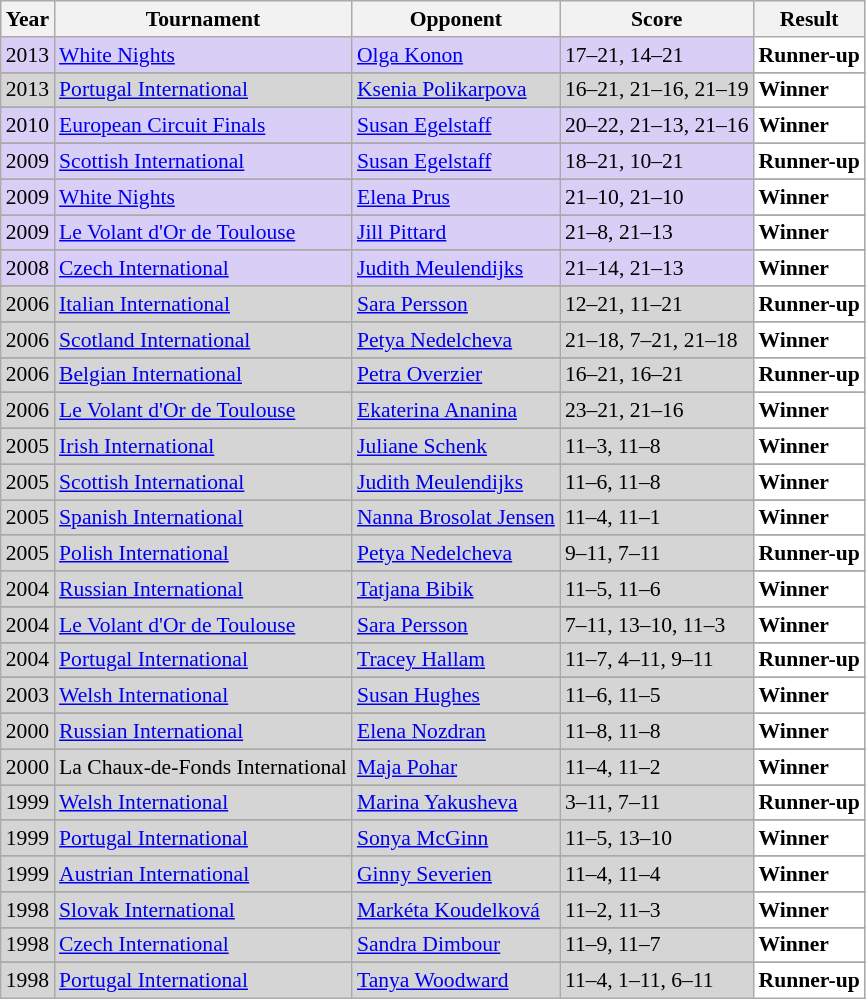<table class="sortable wikitable" style="font-size: 90%;">
<tr>
<th>Year</th>
<th>Tournament</th>
<th>Opponent</th>
<th>Score</th>
<th>Result</th>
</tr>
<tr style="background:#D8CEF6">
<td align="center">2013</td>
<td align="left"><a href='#'>White Nights</a></td>
<td align="left"> <a href='#'>Olga Konon</a></td>
<td align="left">17–21, 14–21</td>
<td style="text-align:left; background:white"> <strong>Runner-up</strong></td>
</tr>
<tr>
</tr>
<tr style="background:#D5D5D5">
<td align="center">2013</td>
<td align="left"><a href='#'>Portugal International</a></td>
<td align="left"> <a href='#'>Ksenia Polikarpova</a></td>
<td align="left">16–21, 21–16, 21–19</td>
<td style="text-align:left; background:white"> <strong>Winner</strong></td>
</tr>
<tr>
</tr>
<tr style="background:#D8CEF6">
<td align="center">2010</td>
<td align="left"><a href='#'>European Circuit Finals</a></td>
<td align="left"> <a href='#'>Susan Egelstaff</a></td>
<td align="left">20–22, 21–13, 21–16</td>
<td style="text-align:left; background:white"> <strong>Winner</strong></td>
</tr>
<tr>
</tr>
<tr style="background:#D8CEF6">
<td align="center">2009</td>
<td align="left"><a href='#'>Scottish International</a></td>
<td align="left"> <a href='#'>Susan Egelstaff</a></td>
<td align="left">18–21, 10–21</td>
<td style="text-align:left; background:white"> <strong>Runner-up</strong></td>
</tr>
<tr>
</tr>
<tr style="background:#D8CEF6">
<td align="center">2009</td>
<td align="left"><a href='#'>White Nights</a></td>
<td align="left"> <a href='#'>Elena Prus</a></td>
<td align="left">21–10, 21–10</td>
<td style="text-align:left; background:white"> <strong>Winner</strong></td>
</tr>
<tr>
</tr>
<tr style="background:#D8CEF6">
<td align="center">2009</td>
<td align="left"><a href='#'>Le Volant d'Or de Toulouse</a></td>
<td align="left"> <a href='#'>Jill Pittard</a></td>
<td align="left">21–8, 21–13</td>
<td style="text-align:left; background:white"> <strong>Winner</strong></td>
</tr>
<tr>
</tr>
<tr style="background:#D8CEF6">
<td align="center">2008</td>
<td align="left"><a href='#'>Czech International</a></td>
<td align="left"> <a href='#'>Judith Meulendijks</a></td>
<td align="left">21–14, 21–13</td>
<td style="text-align:left; background:white"> <strong>Winner</strong></td>
</tr>
<tr>
</tr>
<tr style="background:#D5D5D5">
<td align="center">2006</td>
<td align="left"><a href='#'>Italian International</a></td>
<td align="left"> <a href='#'>Sara Persson</a></td>
<td align="left">12–21, 11–21</td>
<td style="text-align:left; background:white"> <strong>Runner-up</strong></td>
</tr>
<tr>
</tr>
<tr style="background:#D5D5D5">
<td align="center">2006</td>
<td align="left"><a href='#'>Scotland International</a></td>
<td align="left"> <a href='#'>Petya Nedelcheva</a></td>
<td align="left">21–18, 7–21, 21–18</td>
<td style="text-align:left; background:white"> <strong>Winner</strong></td>
</tr>
<tr>
</tr>
<tr style="background:#D5D5D5">
<td align="center">2006</td>
<td align="left"><a href='#'>Belgian International</a></td>
<td align="left"> <a href='#'>Petra Overzier</a></td>
<td align="left">16–21, 16–21</td>
<td style="text-align:left; background:white"> <strong>Runner-up</strong></td>
</tr>
<tr>
</tr>
<tr style="background:#D5D5D5">
<td align="center">2006</td>
<td align="left"><a href='#'>Le Volant d'Or de Toulouse</a></td>
<td align="left"> <a href='#'>Ekaterina Ananina</a></td>
<td align="left">23–21, 21–16</td>
<td style="text-align:left; background:white"> <strong>Winner</strong></td>
</tr>
<tr>
</tr>
<tr style="background:#D5D5D5">
<td align="center">2005</td>
<td align="left"><a href='#'>Irish International</a></td>
<td align="left"> <a href='#'>Juliane Schenk</a></td>
<td align="left">11–3, 11–8</td>
<td style="text-align:left; background:white"> <strong>Winner</strong></td>
</tr>
<tr>
</tr>
<tr style="background:#D5D5D5">
<td align="center">2005</td>
<td align="left"><a href='#'>Scottish International</a></td>
<td align="left"> <a href='#'>Judith Meulendijks</a></td>
<td align="left">11–6, 11–8</td>
<td style="text-align:left; background:white"> <strong>Winner</strong></td>
</tr>
<tr>
</tr>
<tr style="background:#D5D5D5">
<td align="center">2005</td>
<td align="left"><a href='#'>Spanish International</a></td>
<td align="left"> <a href='#'>Nanna Brosolat Jensen</a></td>
<td align="left">11–4, 11–1</td>
<td style="text-align:left; background:white"> <strong>Winner</strong></td>
</tr>
<tr>
</tr>
<tr style="background:#D5D5D5">
<td align="center">2005</td>
<td align="left"><a href='#'>Polish International</a></td>
<td align="left"> <a href='#'>Petya Nedelcheva</a></td>
<td align="left">9–11, 7–11</td>
<td style="text-align:left; background:white"> <strong>Runner-up</strong></td>
</tr>
<tr>
</tr>
<tr style="background:#D5D5D5">
<td align="center">2004</td>
<td align="left"><a href='#'>Russian International</a></td>
<td align="left"> <a href='#'>Tatjana Bibik</a></td>
<td align="left">11–5, 11–6</td>
<td style="text-align:left; background:white"> <strong>Winner</strong></td>
</tr>
<tr>
</tr>
<tr style="background:#D5D5D5">
<td align="center">2004</td>
<td align="left"><a href='#'>Le Volant d'Or de Toulouse</a></td>
<td align="left"> <a href='#'>Sara Persson</a></td>
<td align="left">7–11, 13–10, 11–3</td>
<td style="text-align:left; background:white"> <strong>Winner</strong></td>
</tr>
<tr>
</tr>
<tr style="background:#D5D5D5">
<td align="center">2004</td>
<td align="left"><a href='#'>Portugal International</a></td>
<td align="left"> <a href='#'>Tracey Hallam</a></td>
<td align="left">11–7, 4–11, 9–11</td>
<td style="text-align:left; background:white"> <strong>Runner-up</strong></td>
</tr>
<tr>
</tr>
<tr style="background:#D5D5D5">
<td align="center">2003</td>
<td align="left"><a href='#'>Welsh International</a></td>
<td align="left"> <a href='#'>Susan Hughes</a></td>
<td align="left">11–6, 11–5</td>
<td style="text-align:left; background:white"> <strong>Winner</strong></td>
</tr>
<tr>
</tr>
<tr style="background:#D5D5D5">
<td align="center">2000</td>
<td align="left"><a href='#'>Russian International</a></td>
<td align="left"> <a href='#'>Elena Nozdran</a></td>
<td align="left">11–8, 11–8</td>
<td style="text-align:left; background:white"> <strong>Winner</strong></td>
</tr>
<tr>
</tr>
<tr style="background:#D5D5D5">
<td align="center">2000</td>
<td align="left">La Chaux-de-Fonds International</td>
<td align="left"> <a href='#'>Maja Pohar</a></td>
<td align="left">11–4, 11–2</td>
<td style="text-align:left; background:white"> <strong>Winner</strong></td>
</tr>
<tr>
</tr>
<tr style="background:#D5D5D5">
<td align="center">1999</td>
<td align="left"><a href='#'>Welsh International</a></td>
<td align="left"> <a href='#'>Marina Yakusheva</a></td>
<td align="left">3–11, 7–11</td>
<td style="text-align:left; background:white"> <strong>Runner-up</strong></td>
</tr>
<tr>
</tr>
<tr style="background:#D5D5D5">
<td align="center">1999</td>
<td align="left"><a href='#'>Portugal International</a></td>
<td align="left"> <a href='#'>Sonya McGinn</a></td>
<td align="left">11–5, 13–10</td>
<td style="text-align:left; background:white"> <strong>Winner</strong></td>
</tr>
<tr>
</tr>
<tr style="background:#D5D5D5">
<td align="center">1999</td>
<td align="left"><a href='#'>Austrian International</a></td>
<td align="left"> <a href='#'>Ginny Severien</a></td>
<td align="left">11–4, 11–4</td>
<td style="text-align:left; background:white"> <strong>Winner</strong></td>
</tr>
<tr>
</tr>
<tr style="background:#D5D5D5">
<td align="center">1998</td>
<td align="left"><a href='#'>Slovak International</a></td>
<td align="left"> <a href='#'>Markéta Koudelková</a></td>
<td align="left">11–2, 11–3</td>
<td style="text-align:left; background:white"> <strong>Winner</strong></td>
</tr>
<tr>
</tr>
<tr style="background:#D5D5D5">
<td align="center">1998</td>
<td align="left"><a href='#'>Czech International</a></td>
<td align="left"> <a href='#'>Sandra Dimbour</a></td>
<td align="left">11–9, 11–7</td>
<td style="text-align:left; background:white"> <strong>Winner</strong></td>
</tr>
<tr>
</tr>
<tr style="background:#D5D5D5">
<td align="center">1998</td>
<td align="left"><a href='#'>Portugal International</a></td>
<td align="left"> <a href='#'>Tanya Woodward</a></td>
<td align="left">11–4, 1–11, 6–11</td>
<td style="text-align:left; background:white"> <strong>Runner-up</strong></td>
</tr>
</table>
